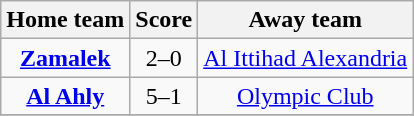<table class="wikitable" style="text-align: center">
<tr>
<th>Home team</th>
<th>Score</th>
<th>Away team</th>
</tr>
<tr>
<td><strong><a href='#'>Zamalek</a></strong></td>
<td>2–0</td>
<td><a href='#'>Al Ittihad Alexandria</a></td>
</tr>
<tr>
<td><strong><a href='#'>Al Ahly</a></strong></td>
<td>5–1</td>
<td><a href='#'>Olympic Club</a></td>
</tr>
<tr>
</tr>
</table>
